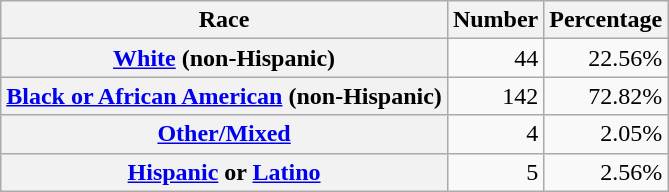<table class="wikitable" style="text-align:right">
<tr>
<th scope="col">Race</th>
<th scope="col">Number</th>
<th scope="col">Percentage</th>
</tr>
<tr>
<th scope="row"><a href='#'>White</a> (non-Hispanic)</th>
<td>44</td>
<td>22.56%</td>
</tr>
<tr>
<th scope="row"><a href='#'>Black or African American</a> (non-Hispanic)</th>
<td>142</td>
<td>72.82%</td>
</tr>
<tr>
<th scope="row"><a href='#'>Other/Mixed</a></th>
<td>4</td>
<td>2.05%</td>
</tr>
<tr>
<th scope="row"><a href='#'>Hispanic</a> or <a href='#'>Latino</a></th>
<td>5</td>
<td>2.56%</td>
</tr>
</table>
